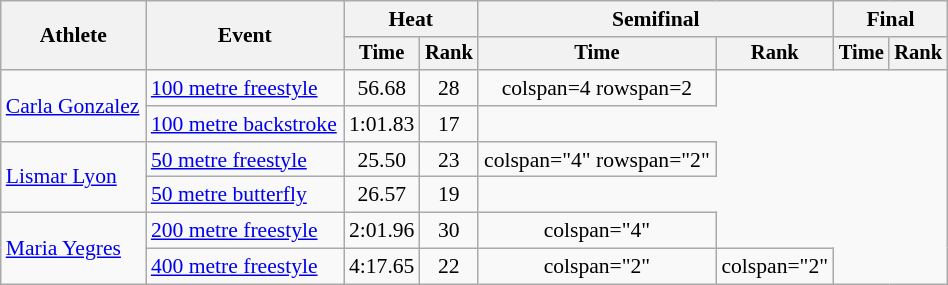<table class="wikitable" style="text-align:center; font-size:90%; width:50%;">
<tr>
<th rowspan="2">Athlete</th>
<th rowspan="2">Event</th>
<th colspan="2">Heat</th>
<th colspan="2">Semifinal</th>
<th colspan="2">Final</th>
</tr>
<tr style="font-size:95%">
<th>Time</th>
<th>Rank</th>
<th>Time</th>
<th>Rank</th>
<th>Time</th>
<th>Rank</th>
</tr>
<tr align=center>
<td align=left rowspan="2"><a href='#'>Carla Gonzalez</a></td>
<td align=left><a href='#'>100 metre freestyle</a></td>
<td>56.68</td>
<td>28</td>
<td>colspan=4 rowspan=2 </td>
</tr>
<tr align=center>
<td align=left><a href='#'>100 metre backstroke</a></td>
<td>1:01.83</td>
<td>17</td>
</tr>
<tr align=center>
<td align=left rowspan="2"><a href='#'>Lismar Lyon</a></td>
<td align=left><a href='#'>50 metre freestyle</a></td>
<td>25.50</td>
<td>23</td>
<td>colspan="4"  rowspan="2"</td>
</tr>
<tr align=center>
<td align=left><a href='#'>50 metre butterfly</a></td>
<td>26.57</td>
<td>19</td>
</tr>
<tr align=center>
<td align=left rowspan="2"><a href='#'>Maria Yegres</a></td>
<td align=left><a href='#'>200 metre freestyle</a></td>
<td>2:01.96</td>
<td>30</td>
<td>colspan="4" </td>
</tr>
<tr align=center>
<td align=left><a href='#'>400 metre freestyle</a></td>
<td>4:17.65</td>
<td>22</td>
<td>colspan="2" </td>
<td>colspan="2" </td>
</tr>
</table>
